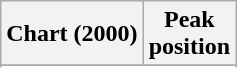<table class="wikitable">
<tr>
<th align="left">Chart (2000)</th>
<th align="left">Peak<br>position</th>
</tr>
<tr>
</tr>
<tr>
</tr>
<tr>
</tr>
</table>
